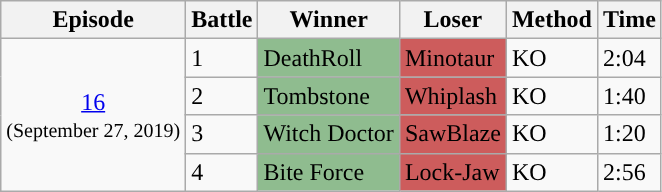<table class="wikitable">
<tr>
<th>Episode</th>
<th>Battle</th>
<th>Winner</th>
<th>Loser</th>
<th>Method</th>
<th>Time</th>
</tr>
<tr>
<td style="text-align:center;" rowspan="4"><a href='#'>16</a><br><small>(September 27, 2019)</small></td>
<td> 1</td>
<td style="background:DarkSeaGreen;">DeathRoll</td>
<td style="background:IndianRed;">Minotaur</td>
<td>KO</td>
<td>2:04</td>
</tr>
<tr>
<td>2</td>
<td style="background:DarkSeaGreen;">Tombstone</td>
<td style="background:IndianRed;">Whiplash</td>
<td>KO</td>
<td>1:40</td>
</tr>
<tr>
<td>3</td>
<td style="background:DarkSeaGreen;">Witch Doctor</td>
<td style="background:IndianRed;">SawBlaze</td>
<td>KO</td>
<td>1:20</td>
</tr>
<tr>
<td>4</td>
<td style="background:DarkSeaGreen;">Bite Force</td>
<td style="background:IndianRed;">Lock-Jaw</td>
<td>KO</td>
<td>2:56</td>
</tr>
</table>
